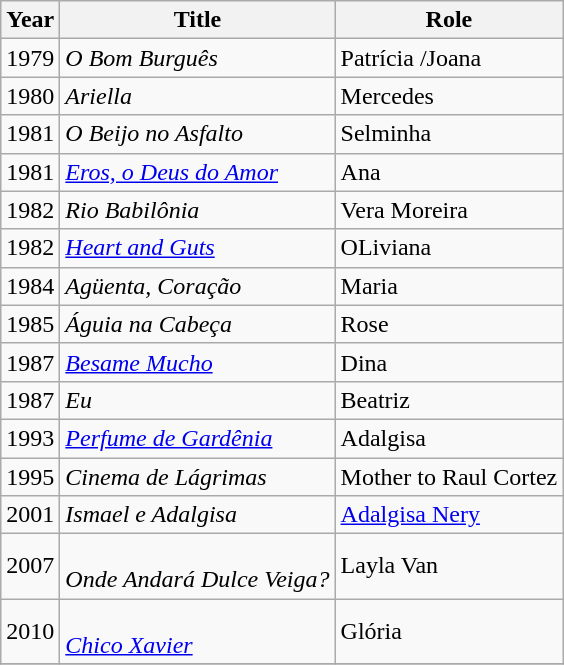<table class=wikitable sortable">
<tr>
<th>Year</th>
<th>Title</th>
<th>Role</th>
</tr>
<tr>
<td>1979</td>
<td><em>O Bom Burguês</em></td>
<td>Patrícia /Joana</td>
</tr>
<tr>
<td>1980</td>
<td><em>Ariella</em></td>
<td>Mercedes</td>
</tr>
<tr>
<td>1981</td>
<td><em>O Beijo no Asfalto</em></td>
<td>Selminha</td>
</tr>
<tr>
<td>1981</td>
<td><em><a href='#'>Eros, o Deus do Amor</a></em></td>
<td>Ana</td>
</tr>
<tr>
<td>1982</td>
<td><em>Rio Babilônia</em></td>
<td>Vera Moreira</td>
</tr>
<tr>
<td>1982</td>
<td><em><a href='#'>Heart and Guts</a></em></td>
<td>OLiviana</td>
</tr>
<tr>
<td>1984</td>
<td><em>Agüenta, Coração</em></td>
<td>Maria</td>
</tr>
<tr>
<td>1985</td>
<td><em>Águia na Cabeça</em></td>
<td>Rose</td>
</tr>
<tr>
<td>1987</td>
<td><em><a href='#'>Besame Mucho</a></em></td>
<td>Dina</td>
</tr>
<tr>
<td>1987</td>
<td><em>Eu</em></td>
<td>Beatriz</td>
</tr>
<tr>
<td>1993</td>
<td><em><a href='#'>Perfume de Gardênia</a></em></td>
<td>Adalgisa</td>
</tr>
<tr>
<td>1995</td>
<td><em>Cinema de Lágrimas</em></td>
<td>Mother to Raul Cortez</td>
</tr>
<tr>
<td>2001</td>
<td><em>Ismael e Adalgisa</em></td>
<td><a href='#'>Adalgisa Nery</a></td>
</tr>
<tr>
<td>2007</td>
<td><br><em>Onde Andará Dulce Veiga?</em></td>
<td>Layla Van</td>
</tr>
<tr>
<td>2010</td>
<td><br><em><a href='#'>Chico Xavier</a></em></td>
<td>Glória</td>
</tr>
<tr>
</tr>
</table>
